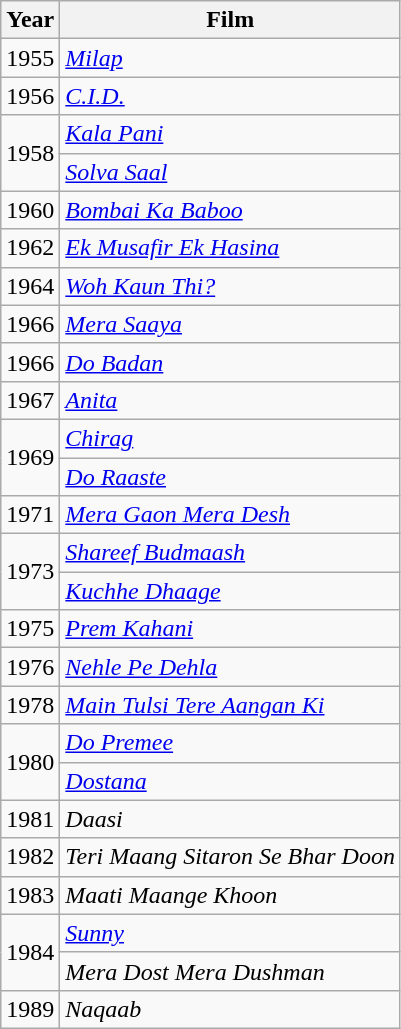<table class = "wikitable">
<tr>
<th>Year</th>
<th>Film</th>
</tr>
<tr>
<td>1955</td>
<td><a href='#'><em>Milap</em></a></td>
</tr>
<tr>
<td>1956</td>
<td><a href='#'><em>C.I.D.</em></a></td>
</tr>
<tr>
<td rowspan="2">1958</td>
<td><a href='#'><em>Kala Pani</em></a></td>
</tr>
<tr>
<td><em><a href='#'>Solva Saal</a></em></td>
</tr>
<tr>
<td>1960</td>
<td><em><a href='#'>Bombai Ka Baboo</a></em></td>
</tr>
<tr>
<td>1962</td>
<td><em><a href='#'>Ek Musafir Ek Hasina</a></em></td>
</tr>
<tr>
<td>1964</td>
<td><em><a href='#'>Woh Kaun Thi?</a></em></td>
</tr>
<tr>
<td>1966</td>
<td><em><a href='#'>Mera Saaya</a></em></td>
</tr>
<tr>
<td>1966</td>
<td><em><a href='#'>Do Badan</a></em></td>
</tr>
<tr>
<td>1967</td>
<td><a href='#'><em>Anita</em></a></td>
</tr>
<tr>
<td rowspan="2">1969</td>
<td><em><a href='#'>Chirag</a></em></td>
</tr>
<tr>
<td><em><a href='#'>Do Raaste</a></em></td>
</tr>
<tr>
<td>1971</td>
<td><em><a href='#'>Mera Gaon Mera Desh</a></em></td>
</tr>
<tr>
<td rowspan="2">1973</td>
<td><em><a href='#'>Shareef Budmaash</a></em></td>
</tr>
<tr>
<td><em><a href='#'>Kuchhe Dhaage</a></em></td>
</tr>
<tr>
<td>1975</td>
<td><a href='#'><em>Prem Kahani</em></a></td>
</tr>
<tr>
<td>1976</td>
<td><em><a href='#'>Nehle Pe Dehla</a></em></td>
</tr>
<tr>
<td>1978</td>
<td><em><a href='#'>Main Tulsi Tere Aangan Ki</a></em></td>
</tr>
<tr>
<td rowspan="2">1980</td>
<td><a href='#'><em>Do Premee</em></a></td>
</tr>
<tr>
<td><a href='#'><em>Dostana</em></a></td>
</tr>
<tr>
<td>1981</td>
<td><em>Daasi</em></td>
</tr>
<tr>
<td>1982</td>
<td><em>Teri Maang Sitaron Se Bhar Doon</em></td>
</tr>
<tr>
<td>1983</td>
<td><em>Maati Maange Khoon</em></td>
</tr>
<tr>
<td rowspan="2">1984</td>
<td><a href='#'><em>Sunny</em></a></td>
</tr>
<tr>
<td><em>Mera Dost Mera Dushman</em></td>
</tr>
<tr>
<td>1989</td>
<td><em>Naqaab</em></td>
</tr>
</table>
